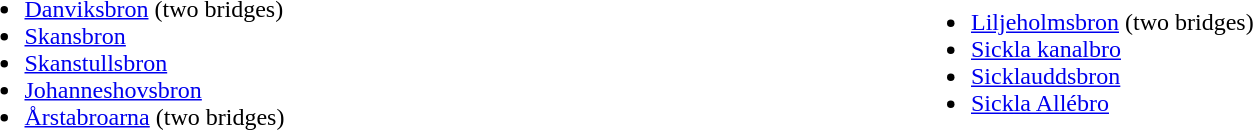<table align="center" width="100%">
<tr>
<td width="50%"><br><ul><li><a href='#'>Danviksbron</a> (two bridges)</li><li><a href='#'>Skansbron</a></li><li><a href='#'>Skanstullsbron</a></li><li><a href='#'>Johanneshovsbron</a></li><li><a href='#'>Årstabroarna</a> (two bridges)</li></ul></td>
<td width="50%"><br><ul><li><a href='#'>Liljeholmsbron</a> (two bridges)</li><li><a href='#'>Sickla kanalbro</a></li><li><a href='#'>Sicklauddsbron</a></li><li><a href='#'>Sickla Allébro</a></li></ul></td>
</tr>
</table>
